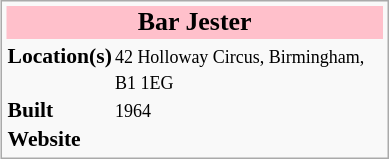<table class="infobox" style="width: 18em; float:right; clear:right; font-size:90%" cellspacing="0">
<tr style="vertical-align: top;">
<td colspan="2" style="text-align:center; background:pink;"><big><strong>Bar Jester</strong></big></td>
</tr>
<tr style="vertical-align: top;">
<td colspan="2" style="text-align: center;"></td>
</tr>
<tr style="vertical-align: top;">
<td><strong>Location(s)</strong></td>
<td><small>42 Holloway Circus, Birmingham, B1 1EG</small></td>
</tr>
<tr style="vertical-align: top;">
<td><strong>Built</strong></td>
<td><small>1964</small></td>
</tr>
<tr style="vertical-align: top;">
<td><strong>Website</strong></td>
<td><small></small></td>
</tr>
</table>
